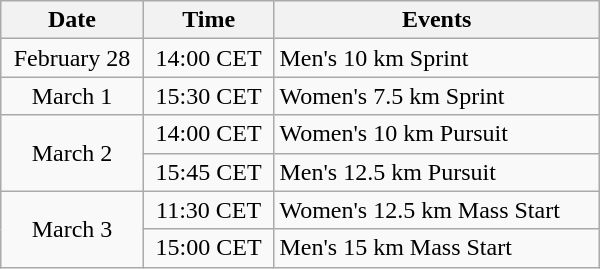<table class="wikitable" style="text-align: center" width="400">
<tr>
<th>Date</th>
<th>Time</th>
<th>Events</th>
</tr>
<tr>
<td>February 28</td>
<td>14:00 CET</td>
<td style="text-align: left">Men's 10 km Sprint</td>
</tr>
<tr>
<td>March 1</td>
<td>15:30 CET</td>
<td style="text-align: left">Women's 7.5 km Sprint</td>
</tr>
<tr>
<td rowspan=2>March 2</td>
<td>14:00 CET</td>
<td style="text-align: left">Women's 10 km Pursuit</td>
</tr>
<tr>
<td>15:45 CET</td>
<td style="text-align: left">Men's 12.5 km Pursuit</td>
</tr>
<tr>
<td rowspan=2>March 3</td>
<td>11:30 CET</td>
<td style="text-align: left">Women's 12.5 km Mass Start</td>
</tr>
<tr>
<td>15:00 CET</td>
<td style="text-align: left">Men's 15 km Mass Start</td>
</tr>
</table>
